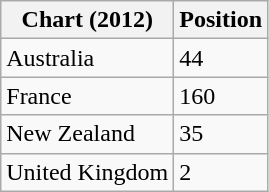<table class="wikitable">
<tr>
<th>Chart (2012)</th>
<th>Position</th>
</tr>
<tr>
<td>Australia</td>
<td>44</td>
</tr>
<tr>
<td>France</td>
<td>160</td>
</tr>
<tr>
<td>New Zealand</td>
<td>35</td>
</tr>
<tr>
<td>United Kingdom</td>
<td>2</td>
</tr>
</table>
